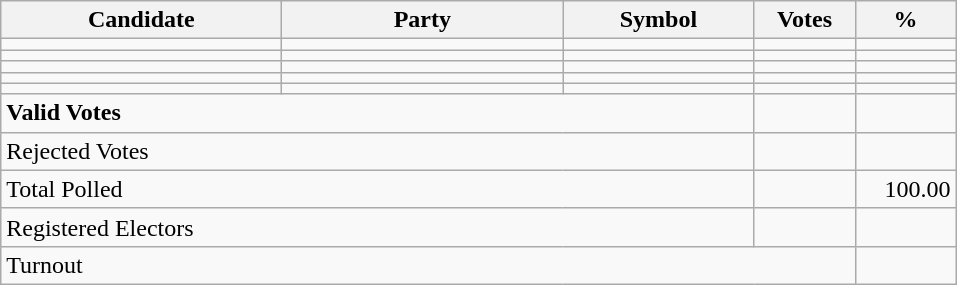<table class="wikitable" border="1" style="text-align:right;">
<tr>
<th align=left width="180">Candidate</th>
<th align=left width="180">Party</th>
<th align=left width="120">Symbol</th>
<th align=left width="60">Votes</th>
<th align=left width="60">%</th>
</tr>
<tr>
<td align=left></td>
<td align=left></td>
<td align=left></td>
<td align=right></td>
<td align=right></td>
</tr>
<tr>
<td align=left></td>
<td align=left></td>
<td align=left></td>
<td align=right></td>
<td align=right></td>
</tr>
<tr>
<td align=left></td>
<td align=left></td>
<td align=left></td>
<td align=right></td>
<td align=right></td>
</tr>
<tr>
<td align=left></td>
<td align=left></td>
<td align=left></td>
<td align=right></td>
<td align=right></td>
</tr>
<tr>
<td align=left></td>
<td align=left></td>
<td align=left></td>
<td align=right></td>
<td align=right></td>
</tr>
<tr>
<td align=left colspan=3><strong>Valid Votes</strong></td>
<td align=right><strong> </strong></td>
<td align=right><strong> </strong></td>
</tr>
<tr>
<td align=left colspan=3>Rejected Votes</td>
<td align=right></td>
<td align=right></td>
</tr>
<tr>
<td align=left colspan=3>Total Polled</td>
<td align=right></td>
<td align=right>100.00</td>
</tr>
<tr>
<td align=left colspan=3>Registered Electors</td>
<td align=right></td>
<td></td>
</tr>
<tr>
<td align=left colspan=4>Turnout</td>
<td align=right></td>
</tr>
</table>
